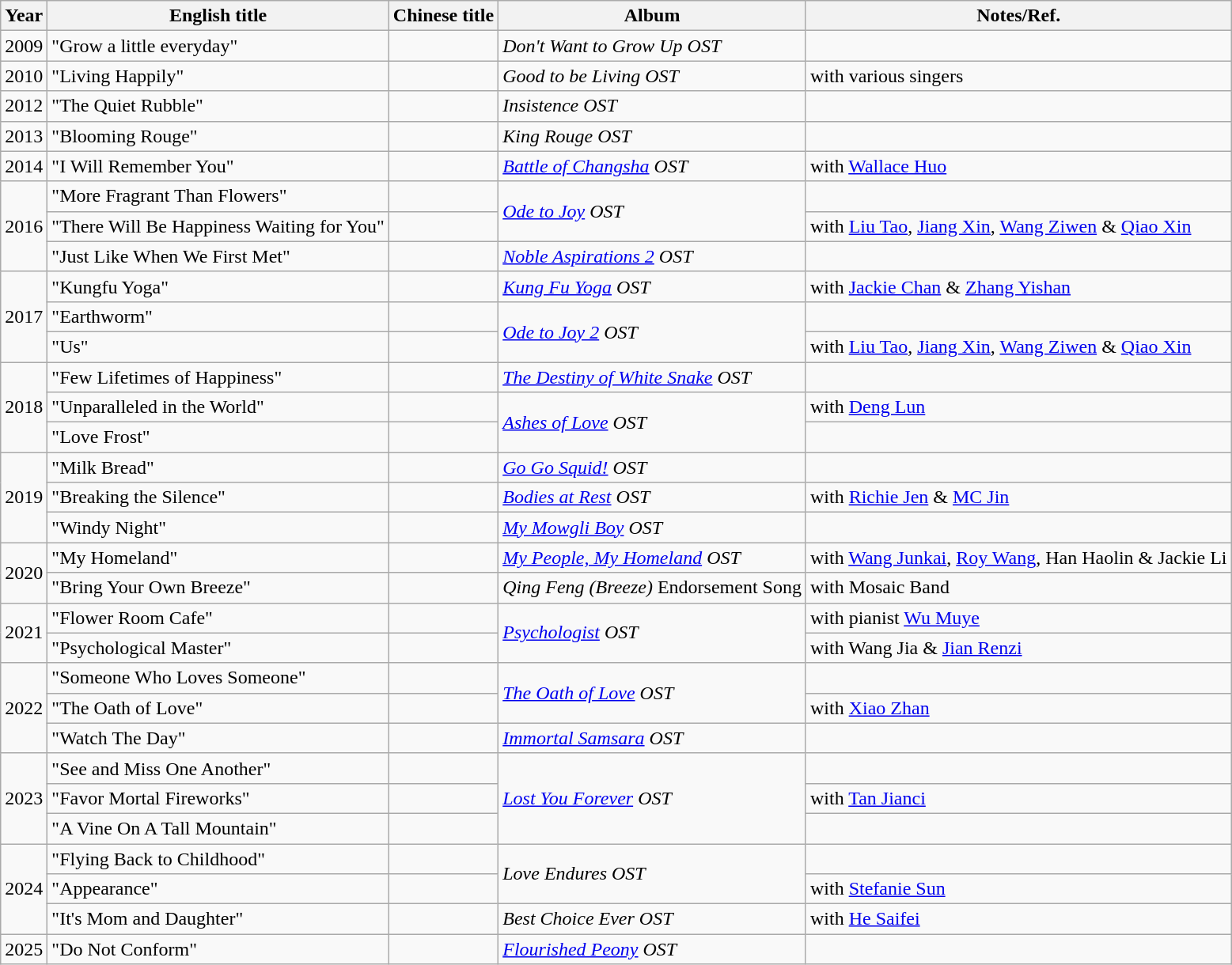<table class="wikitable sortable">
<tr>
<th>Year</th>
<th>English title</th>
<th>Chinese title</th>
<th>Album</th>
<th class="unsortable">Notes/Ref.</th>
</tr>
<tr>
<td>2009</td>
<td>"Grow a little everyday"</td>
<td></td>
<td><em>Don't Want to Grow Up OST</em></td>
<td></td>
</tr>
<tr>
<td>2010</td>
<td>"Living Happily"</td>
<td></td>
<td><em>Good to be Living OST</em></td>
<td>with various singers</td>
</tr>
<tr>
<td>2012</td>
<td>"The Quiet Rubble"</td>
<td></td>
<td><em>Insistence OST</em></td>
<td></td>
</tr>
<tr>
<td>2013</td>
<td>"Blooming Rouge"</td>
<td></td>
<td><em>King Rouge OST</em></td>
<td></td>
</tr>
<tr>
<td>2014</td>
<td>"I Will Remember You"</td>
<td></td>
<td><em><a href='#'>Battle of Changsha</a> OST</em></td>
<td>with <a href='#'>Wallace Huo</a></td>
</tr>
<tr>
<td rowspan=3>2016</td>
<td>"More Fragrant Than Flowers"</td>
<td></td>
<td rowspan=2><em><a href='#'>Ode to Joy</a> OST</em></td>
<td></td>
</tr>
<tr>
<td>"There Will Be Happiness Waiting for You"</td>
<td></td>
<td>with <a href='#'>Liu Tao</a>, <a href='#'>Jiang Xin</a>, <a href='#'>Wang Ziwen</a> & <a href='#'>Qiao Xin</a></td>
</tr>
<tr>
<td>"Just Like When We First Met"</td>
<td></td>
<td><em><a href='#'>Noble Aspirations 2</a> OST</em></td>
<td></td>
</tr>
<tr>
<td rowspan=3>2017</td>
<td>"Kungfu Yoga"</td>
<td></td>
<td><em><a href='#'>Kung Fu Yoga</a> OST</em></td>
<td>with <a href='#'>Jackie Chan</a> & <a href='#'>Zhang Yishan</a></td>
</tr>
<tr>
<td>"Earthworm"</td>
<td></td>
<td rowspan=2><em><a href='#'>Ode to Joy 2</a> OST</em></td>
<td></td>
</tr>
<tr>
<td>"Us"</td>
<td></td>
<td>with <a href='#'>Liu Tao</a>, <a href='#'>Jiang Xin</a>, <a href='#'>Wang Ziwen</a> & <a href='#'>Qiao Xin</a></td>
</tr>
<tr>
<td rowspan=3>2018</td>
<td>"Few Lifetimes of Happiness"</td>
<td></td>
<td><em><a href='#'>The Destiny of White Snake</a> OST</em></td>
<td></td>
</tr>
<tr>
<td>"Unparalleled in the World"</td>
<td></td>
<td rowspan="2"><em><a href='#'>Ashes of Love</a> OST</em></td>
<td>with <a href='#'>Deng Lun</a></td>
</tr>
<tr>
<td>"Love Frost"</td>
<td></td>
<td></td>
</tr>
<tr>
<td rowspan=3>2019</td>
<td>"Milk Bread"</td>
<td></td>
<td><em><a href='#'>Go Go Squid!</a> OST</em></td>
<td></td>
</tr>
<tr>
<td>"Breaking the Silence"</td>
<td></td>
<td><em><a href='#'>Bodies at Rest</a> OST</em></td>
<td>with <a href='#'>Richie Jen</a> & <a href='#'>MC Jin</a></td>
</tr>
<tr>
<td>"Windy Night"</td>
<td></td>
<td><em><a href='#'>My Mowgli Boy</a> OST</em></td>
<td></td>
</tr>
<tr>
<td rowspan=2>2020</td>
<td>"My Homeland"</td>
<td></td>
<td><em><a href='#'>My People, My Homeland</a> OST</em></td>
<td>with <a href='#'>Wang Junkai</a>, <a href='#'>Roy Wang</a>, Han Haolin & Jackie Li</td>
</tr>
<tr>
<td>"Bring Your Own Breeze"</td>
<td></td>
<td><em>Qing Feng (Breeze)</em> Endorsement Song</td>
<td>with Mosaic Band</td>
</tr>
<tr>
<td rowspan=2>2021</td>
<td>"Flower Room Cafe"</td>
<td></td>
<td rowspan="2"><em><a href='#'>Psychologist</a> OST</em></td>
<td>with pianist <a href='#'>Wu Muye</a></td>
</tr>
<tr>
<td>"Psychological Master"</td>
<td></td>
<td>with Wang Jia & <a href='#'>Jian Renzi</a></td>
</tr>
<tr>
<td rowspan=3>2022</td>
<td>"Someone Who Loves Someone"</td>
<td></td>
<td rowspan="2"><em><a href='#'>The Oath of Love</a> OST</em></td>
<td></td>
</tr>
<tr>
<td>"The Oath of Love"</td>
<td></td>
<td>with <a href='#'>Xiao Zhan</a></td>
</tr>
<tr>
<td>"Watch The Day"</td>
<td></td>
<td><em><a href='#'>Immortal Samsara</a> OST</em></td>
<td></td>
</tr>
<tr>
<td rowspan=3>2023</td>
<td>"See and Miss One Another"</td>
<td></td>
<td rowspan="3"><em><a href='#'>Lost You Forever</a> OST</em></td>
<td></td>
</tr>
<tr>
<td>"Favor Mortal Fireworks"</td>
<td></td>
<td>with <a href='#'>Tan Jianci</a></td>
</tr>
<tr>
<td>"A Vine On A Tall Mountain"</td>
<td></td>
<td></td>
</tr>
<tr>
<td rowspan=3>2024</td>
<td>"Flying Back to Childhood"</td>
<td></td>
<td rowspan="2"><em>Love Endures OST</em></td>
<td></td>
</tr>
<tr>
<td>"Appearance"</td>
<td></td>
<td>with <a href='#'>Stefanie Sun</a></td>
</tr>
<tr>
<td>"It's Mom and Daughter"</td>
<td></td>
<td><em>Best Choice Ever OST</em></td>
<td>with <a href='#'>He Saifei</a></td>
</tr>
<tr>
<td rowspan=1>2025</td>
<td>"Do Not Conform"</td>
<td></td>
<td><em><a href='#'>Flourished Peony</a> OST</em></td>
<td></td>
</tr>
</table>
